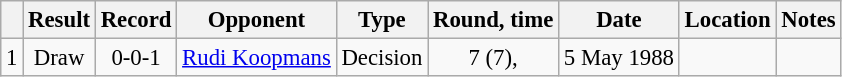<table class="wikitable" style="text-align:center; font-size:95%">
<tr>
<th></th>
<th>Result</th>
<th>Record</th>
<th>Opponent</th>
<th>Type</th>
<th>Round, time</th>
<th>Date</th>
<th>Location</th>
<th>Notes</th>
</tr>
<tr>
<td>1</td>
<td>Draw</td>
<td>0-0-1</td>
<td style="text-align:left;"> <a href='#'>Rudi Koopmans</a></td>
<td>Decision</td>
<td>7 (7), </td>
<td>5 May 1988</td>
<td style="text-align:left;"> </td>
<td style="text-align:left;"></td>
</tr>
</table>
